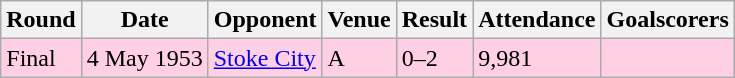<table class="wikitable">
<tr>
<th>Round</th>
<th>Date</th>
<th>Opponent</th>
<th>Venue</th>
<th>Result</th>
<th>Attendance</th>
<th>Goalscorers</th>
</tr>
<tr style="background-color: #ffd0e3;">
<td>Final</td>
<td>4 May 1953</td>
<td><a href='#'>Stoke City</a></td>
<td>A</td>
<td>0–2</td>
<td>9,981</td>
<td></td>
</tr>
</table>
